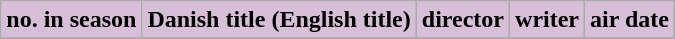<table class="wikitable plainrowheaders">
<tr style="color:black">
<th style="background:#D8BFD8">no. in season</th>
<th style="background:#D8BFD8">Danish title (English title)</th>
<th style="background:#D8BFD8">director</th>
<th style="background:#D8BFD8">writer</th>
<th style="background:#D8BFD8">air date</th>
</tr>
<tr>
</tr>
</table>
